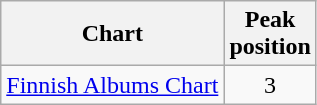<table class="wikitable">
<tr>
<th>Chart</th>
<th>Peak<br>position</th>
</tr>
<tr>
<td><a href='#'>Finnish Albums Chart</a></td>
<td align="center">3</td>
</tr>
</table>
